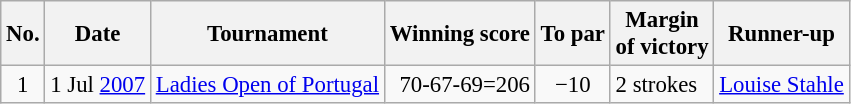<table class="wikitable" style="font-size:95%;">
<tr>
<th>No.</th>
<th>Date</th>
<th>Tournament</th>
<th>Winning score</th>
<th>To par</th>
<th>Margin<br>of victory</th>
<th>Runner-up</th>
</tr>
<tr>
<td align=center>1</td>
<td align=right>1 Jul <a href='#'>2007</a></td>
<td><a href='#'>Ladies Open of Portugal</a></td>
<td align=right>70-67-69=206</td>
<td align=center>−10</td>
<td>2 strokes</td>
<td> <a href='#'>Louise Stahle</a></td>
</tr>
</table>
